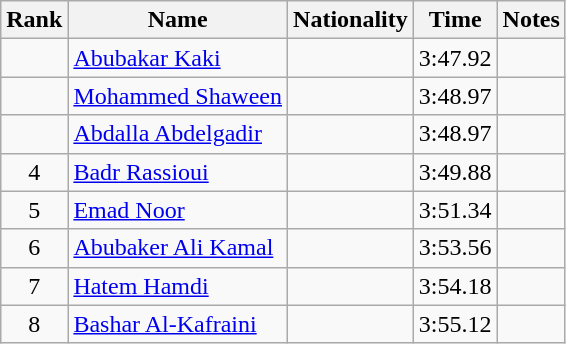<table class="wikitable sortable" style="text-align:center">
<tr>
<th>Rank</th>
<th>Name</th>
<th>Nationality</th>
<th>Time</th>
<th>Notes</th>
</tr>
<tr>
<td></td>
<td align=left><a href='#'>Abubakar Kaki</a></td>
<td align=left></td>
<td>3:47.92</td>
<td></td>
</tr>
<tr>
<td></td>
<td align=left><a href='#'>Mohammed Shaween</a></td>
<td align=left></td>
<td>3:48.97</td>
<td></td>
</tr>
<tr>
<td></td>
<td align=left><a href='#'>Abdalla Abdelgadir</a></td>
<td align=left></td>
<td>3:48.97</td>
<td></td>
</tr>
<tr>
<td>4</td>
<td align=left><a href='#'>Badr Rassioui</a></td>
<td align=left></td>
<td>3:49.88</td>
<td></td>
</tr>
<tr>
<td>5</td>
<td align=left><a href='#'>Emad Noor</a></td>
<td align=left></td>
<td>3:51.34</td>
<td></td>
</tr>
<tr>
<td>6</td>
<td align=left><a href='#'>Abubaker Ali Kamal</a></td>
<td align=left></td>
<td>3:53.56</td>
<td></td>
</tr>
<tr>
<td>7</td>
<td align=left><a href='#'>Hatem Hamdi</a></td>
<td align=left></td>
<td>3:54.18</td>
<td></td>
</tr>
<tr>
<td>8</td>
<td align=left><a href='#'>Bashar Al-Kafraini</a></td>
<td align=left></td>
<td>3:55.12</td>
<td></td>
</tr>
</table>
